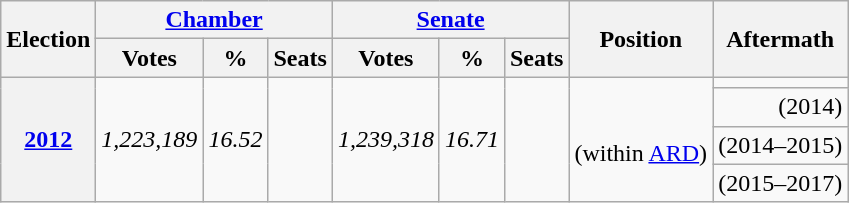<table class="wikitable" style="text-align: right;">
<tr>
<th rowspan="2">Election</th>
<th colspan="3"><a href='#'>Chamber</a></th>
<th colspan="3"><a href='#'>Senate</a></th>
<th rowspan="2">Position</th>
<th rowspan="2">Aftermath</th>
</tr>
<tr>
<th>Votes</th>
<th>%</th>
<th>Seats</th>
<th>Votes</th>
<th>%</th>
<th>Seats</th>
</tr>
<tr>
<th rowspan=4><a href='#'>2012</a></th>
<td rowspan=4><em>1,223,189</em></td>
<td rowspan=4><em>16.52</em></td>
<td rowspan=4></td>
<td rowspan=4><em>1,239,318</em></td>
<td rowspan=4><em>16.71</em></td>
<td rowspan=4></td>
<td rowspan=4; style="text-align: center;"> <br> (within <a href='#'>ARD</a>)</td>
<td></td>
</tr>
<tr>
<td> (2014)</td>
</tr>
<tr>
<td> (2014–2015)</td>
</tr>
<tr>
<td> (2015–2017)</td>
</tr>
</table>
